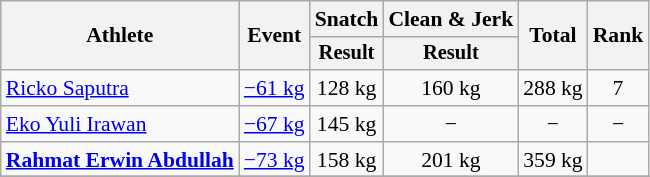<table class=wikitable style=font-size:90%;text-align:center>
<tr>
<th rowspan="2">Athlete</th>
<th rowspan="2">Event</th>
<th>Snatch</th>
<th>Clean & Jerk</th>
<th rowspan="2">Total</th>
<th rowspan="2">Rank</th>
</tr>
<tr style="font-size:95%">
<th>Result</th>
<th>Result</th>
</tr>
<tr>
<td align=left><a href='#'>Ricko Saputra</a></td>
<td align=left><a href='#'>−61 kg</a></td>
<td>128 kg</td>
<td>160 kg</td>
<td>288 kg</td>
<td>7</td>
</tr>
<tr>
<td align=left><a href='#'>Eko Yuli Irawan</a></td>
<td align=left><a href='#'>−67 kg</a></td>
<td>145 kg</td>
<td>−</td>
<td>−</td>
<td>−</td>
</tr>
<tr>
<td align=left><strong><a href='#'>Rahmat Erwin Abdullah</a></strong></td>
<td align=left><a href='#'>−73 kg</a></td>
<td>158 kg</td>
<td>201 kg</td>
<td>359 kg</td>
<td></td>
</tr>
<tr>
</tr>
</table>
